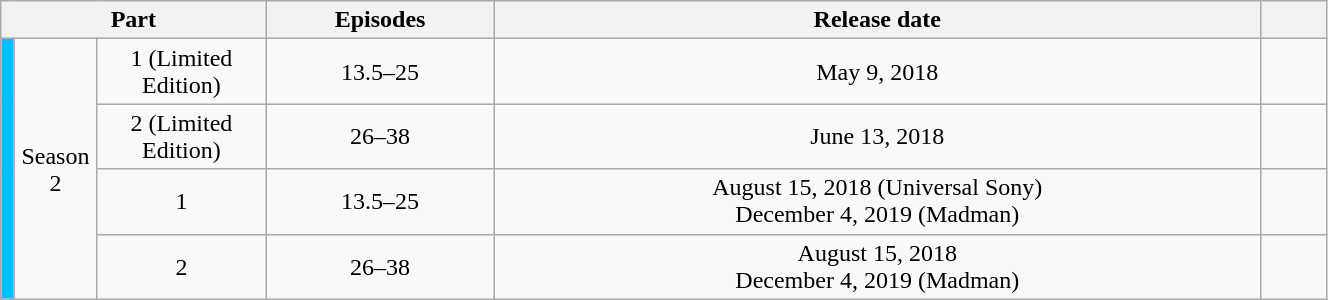<table class="wikitable" style="text-align:center; width: 70%;">
<tr>
<th colspan="3" width="20%">Part</th>
<th>Episodes</th>
<th>Release date</th>
<th width="5%"></th>
</tr>
<tr>
<td rowspan="4" width="1%" style="background: #00BFFF"></td>
<td rowspan="4">Season 2</td>
<td>1 (Limited Edition)</td>
<td>13.5–25</td>
<td>May 9, 2018</td>
<td></td>
</tr>
<tr>
<td>2 (Limited Edition)</td>
<td>26–38</td>
<td>June 13, 2018</td>
<td></td>
</tr>
<tr>
<td>1</td>
<td>13.5–25</td>
<td>August 15, 2018 (Universal Sony)<br>December 4, 2019 (Madman)</td>
<td></td>
</tr>
<tr>
<td>2</td>
<td>26–38</td>
<td>August 15, 2018<br>December 4, 2019 (Madman)</td>
<td></td>
</tr>
</table>
